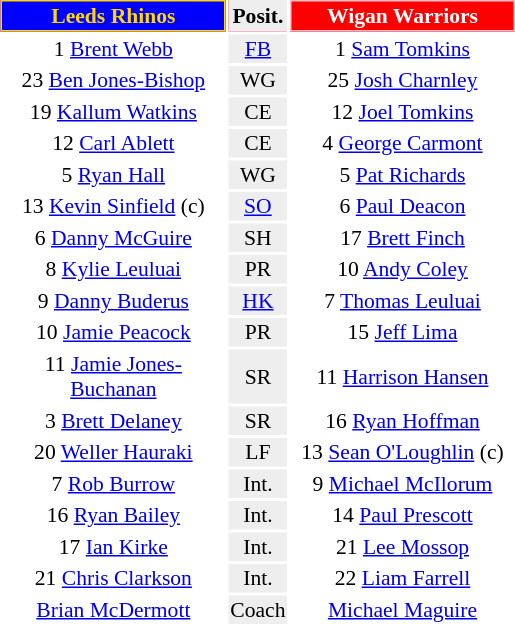<table align=right style="font-size:90%; margin-left:1em">
<tr bgcolor=#FF0033>
<th align="centre" width="146" style="border: 1px solid gold; background: blue; color: gold">Leeds Rhinos</th>
<th align="center" style="background: #eeeeee; color: black">Posit.</th>
<th align="centre" width="146" style="border: 1px solid #FFC0CB; background: red; color: white">Wigan Warriors</th>
</tr>
<tr>
<td align="center">1 <a href='#'>Brent Webb</a></td>
<td align="center" style="background: #eeeeee"><a href='#'>FB</a></td>
<td align="center">1 <a href='#'>Sam Tomkins</a></td>
</tr>
<tr>
<td align="center">23 <a href='#'>Ben Jones-Bishop</a></td>
<td align="center" style="background: #eeeeee">WG</td>
<td align="center">25 <a href='#'>Josh Charnley</a></td>
</tr>
<tr>
<td align="center">19 <a href='#'>Kallum Watkins</a></td>
<td align="center" style="background: #eeeeee">CE</td>
<td align="center">12 <a href='#'>Joel Tomkins</a></td>
</tr>
<tr>
<td align="center">12 <a href='#'>Carl Ablett</a></td>
<td align="center" style="background: #eeeeee">CE</td>
<td align="center">4 <a href='#'>George Carmont</a></td>
</tr>
<tr>
<td align="center">5 <a href='#'>Ryan Hall</a></td>
<td align="center" style="background: #eeeeee">WG</td>
<td align="center">5 <a href='#'>Pat Richards</a></td>
</tr>
<tr>
<td align="center">13 <a href='#'>Kevin Sinfield</a> (c)</td>
<td align="center" style="background: #eeeeee"><a href='#'>SO</a></td>
<td align="center">6 <a href='#'>Paul Deacon</a></td>
</tr>
<tr>
<td align="center">6 <a href='#'>Danny McGuire</a></td>
<td align="center" style="background: #eeeeee">SH</td>
<td align="center">17 <a href='#'>Brett Finch</a></td>
</tr>
<tr>
<td align="center">8 <a href='#'>Kylie Leuluai</a></td>
<td align="center" style="background: #eeeeee">PR</td>
<td align="center">10 <a href='#'>Andy Coley</a></td>
</tr>
<tr>
<td align="center">9 <a href='#'>Danny Buderus</a></td>
<td align="center" style="background: #eeeeee"><a href='#'>HK</a></td>
<td align="center">7 <a href='#'>Thomas Leuluai</a></td>
</tr>
<tr>
<td align="center">10 <a href='#'>Jamie Peacock</a></td>
<td align="center" style="background: #eeeeee">PR</td>
<td align="center">15 <a href='#'>Jeff Lima</a></td>
</tr>
<tr>
<td align="center">11 <a href='#'>Jamie Jones-Buchanan</a></td>
<td align="center" style="background: #eeeeee">SR</td>
<td align="center">11 <a href='#'>Harrison Hansen</a></td>
</tr>
<tr>
<td align="center">3 <a href='#'>Brett Delaney</a></td>
<td align="center" style="background: #eeeeee">SR</td>
<td align="center">16 <a href='#'>Ryan Hoffman</a></td>
</tr>
<tr>
<td align="center">20 <a href='#'>Weller Hauraki</a></td>
<td align="center" style="background: #eeeeee">LF</td>
<td align="center">13  <a href='#'>Sean O'Loughlin</a> (c)</td>
</tr>
<tr>
<td align="center">7 <a href='#'>Rob Burrow</a></td>
<td align="center" style="background: #eeeeee">Int.</td>
<td align="center">9 <a href='#'>Michael McIlorum</a></td>
</tr>
<tr>
<td align="center">16 <a href='#'>Ryan Bailey</a></td>
<td align="center" style="background: #eeeeee">Int.</td>
<td align="center">14 <a href='#'>Paul Prescott</a></td>
</tr>
<tr>
<td align="center">17 <a href='#'>Ian Kirke</a></td>
<td align="center" style="background: #eeeeee">Int.</td>
<td align="center">21 <a href='#'>Lee Mossop</a></td>
</tr>
<tr>
<td align="center">21 <a href='#'>Chris Clarkson</a></td>
<td align="center" style="background: #eeeeee">Int.</td>
<td align="center">22 <a href='#'>Liam Farrell</a></td>
</tr>
<tr>
<td align="center"><a href='#'>Brian McDermott</a></td>
<td align="center" style="background: #eeeeee">Coach</td>
<td align="center"><a href='#'>Michael Maguire</a></td>
</tr>
</table>
